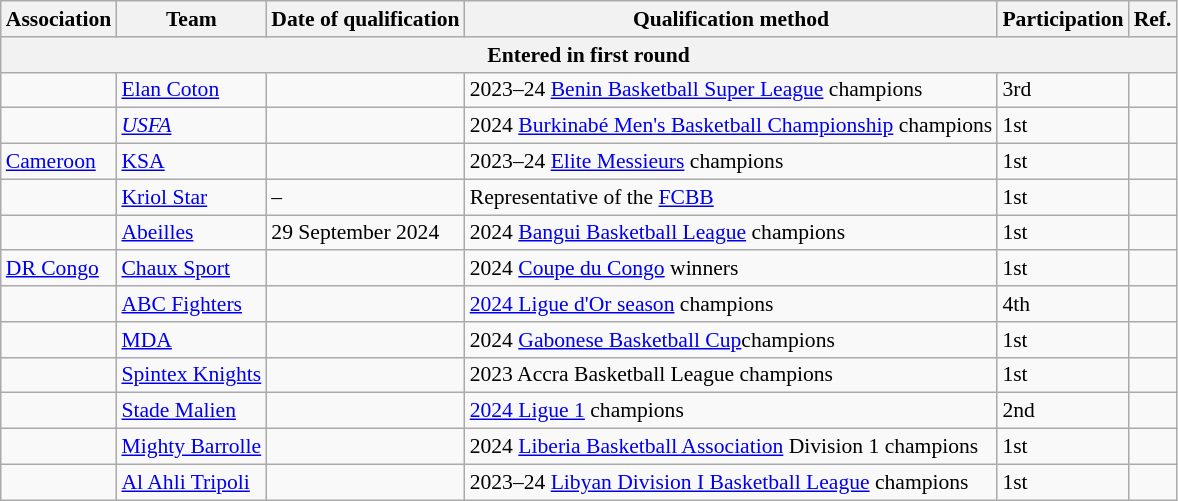<table class="wikitable" style="font-size:90%;">
<tr>
<th>Association</th>
<th>Team</th>
<th>Date of qualification</th>
<th>Qualification method</th>
<th>Participation</th>
<th>Ref.</th>
</tr>
<tr>
<th colspan="6">Entered in first round</th>
</tr>
<tr>
<td></td>
<td><a href='#'>Elan Coton</a></td>
<td></td>
<td>2023–24 <a href='#'>Benin Basketball Super League</a> champions</td>
<td>3rd</td>
<td></td>
</tr>
<tr>
<td></td>
<td><a href='#'><em>USFA</em></a> </td>
<td></td>
<td>2024 <a href='#'>Burkinabé Men's Basketball Championship</a> champions</td>
<td>1st</td>
<td></td>
</tr>
<tr>
<td> <a href='#'>Cameroon</a></td>
<td><a href='#'>KSA</a></td>
<td></td>
<td>2023–24 <a href='#'>Elite Messieurs</a> champions</td>
<td>1st</td>
<td></td>
</tr>
<tr>
<td></td>
<td><a href='#'>Kriol Star</a></td>
<td>–</td>
<td>Representative of the <a href='#'>FCBB</a></td>
<td>1st</td>
<td></td>
</tr>
<tr>
<td></td>
<td><a href='#'>Abeilles</a></td>
<td>29 September 2024</td>
<td>2024 <a href='#'>Bangui Basketball League</a> champions</td>
<td>1st</td>
<td></td>
</tr>
<tr>
<td> <a href='#'>DR Congo</a></td>
<td><a href='#'>Chaux Sport</a></td>
<td></td>
<td>2024 <a href='#'>Coupe du Congo</a> winners</td>
<td>1st</td>
<td></td>
</tr>
<tr>
<td></td>
<td><a href='#'>ABC Fighters</a></td>
<td></td>
<td><a href='#'>2024 Ligue d'Or season</a> champions</td>
<td>4th</td>
<td></td>
</tr>
<tr>
<td></td>
<td><a href='#'>MDA</a></td>
<td></td>
<td>2024 <a href='#'>Gabonese Basketball Cup</a>champions</td>
<td>1st</td>
<td></td>
</tr>
<tr>
<td></td>
<td><a href='#'>Spintex Knights</a></td>
<td></td>
<td>2023 Accra Basketball League champions</td>
<td>1st</td>
<td></td>
</tr>
<tr>
<td></td>
<td><a href='#'>Stade Malien</a></td>
<td></td>
<td><a href='#'>2024 Ligue 1</a> champions</td>
<td>2nd</td>
<td></td>
</tr>
<tr>
<td></td>
<td><a href='#'>Mighty Barrolle</a></td>
<td></td>
<td>2024 <a href='#'>Liberia Basketball Association</a> Division 1 champions</td>
<td>1st</td>
<td></td>
</tr>
<tr>
<td></td>
<td><a href='#'>Al Ahli Tripoli</a></td>
<td></td>
<td>2023–24 <a href='#'>Libyan Division I Basketball League</a> champions</td>
<td>1st</td>
<td></td>
</tr>
</table>
